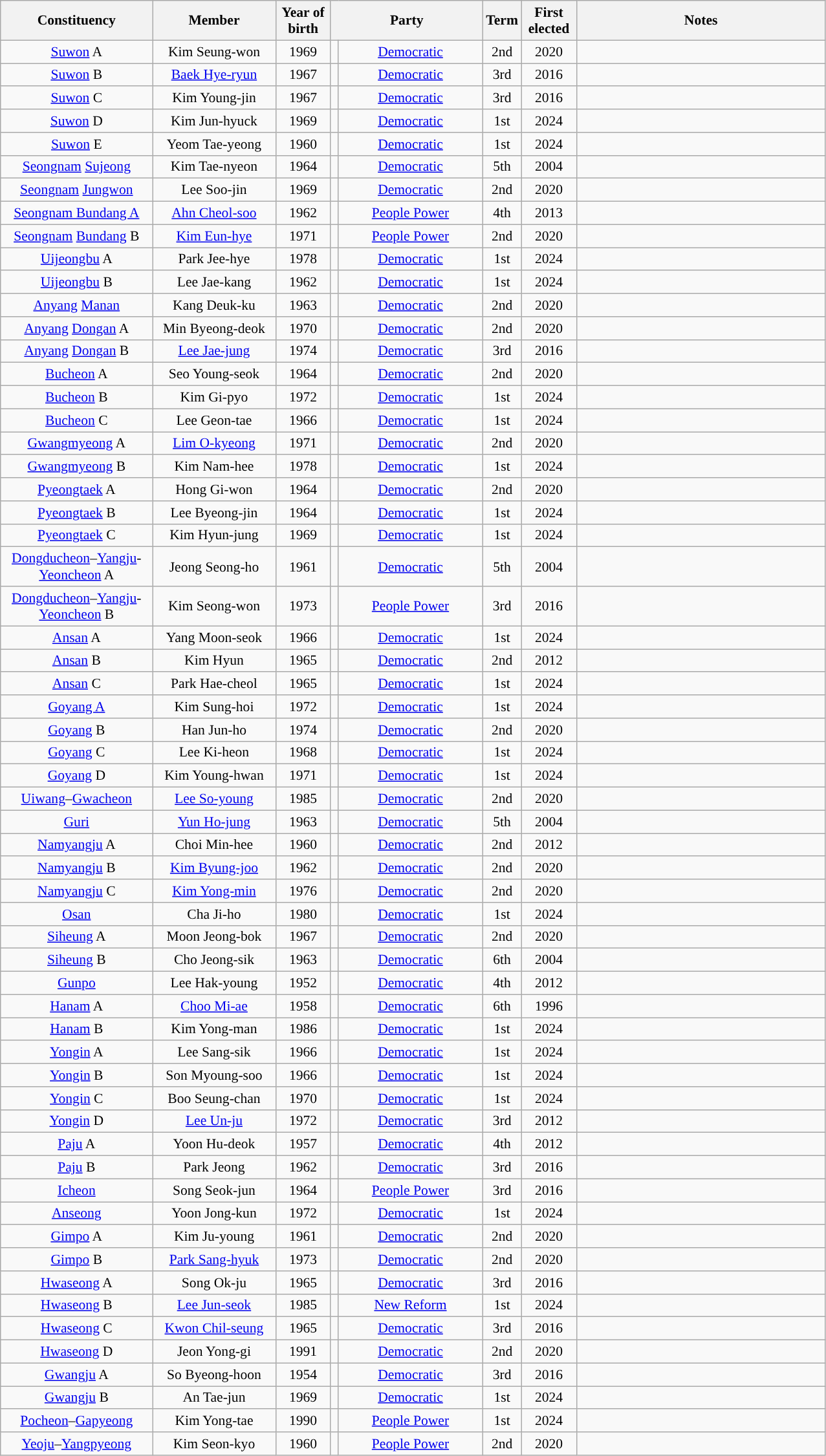<table class="wikitable sortable" style="font-size:90%; text-align:center">
<tr>
<th scope="col" style="width:150px;">Constituency</th>
<th scope="col" style="width:120px;">Member</th>
<th scope="col" style="width:50px;">Year of birth</th>
<th scope="col" style="width:150px;" colspan="2">Party</th>
<th scope="col" style="width:20px;">Term</th>
<th scope="col" style="width:50px;">First elected</th>
<th scope="col" style="width:250px;" class="unsortable">Notes</th>
</tr>
<tr>
<td><a href='#'>Suwon</a> A</td>
<td>Kim Seung-won</td>
<td>1969</td>
<td scope="row" width="1" style="background-color:"></td>
<td><a href='#'>Democratic</a></td>
<td>2nd</td>
<td>2020</td>
<td></td>
</tr>
<tr>
<td><a href='#'>Suwon</a> B</td>
<td><a href='#'>Baek Hye-ryun</a></td>
<td>1967</td>
<td scope="row" style="background-color:"></td>
<td><a href='#'>Democratic</a></td>
<td>3rd</td>
<td>2016</td>
<td></td>
</tr>
<tr>
<td><a href='#'>Suwon</a> C</td>
<td>Kim Young-jin</td>
<td>1967</td>
<td scope="row" style="background-color:"></td>
<td><a href='#'>Democratic</a></td>
<td>3rd</td>
<td>2016</td>
<td></td>
</tr>
<tr>
<td><a href='#'>Suwon</a> D</td>
<td>Kim Jun-hyuck</td>
<td>1969</td>
<td scope="row" style="background-color:"></td>
<td><a href='#'>Democratic</a></td>
<td>1st</td>
<td>2024</td>
<td></td>
</tr>
<tr>
<td><a href='#'>Suwon</a> E</td>
<td>Yeom Tae-yeong</td>
<td>1960</td>
<td scope="row" style="background-color:"></td>
<td><a href='#'>Democratic</a></td>
<td>1st</td>
<td>2024</td>
<td></td>
</tr>
<tr>
<td><a href='#'>Seongnam</a> <a href='#'>Sujeong</a></td>
<td>Kim Tae-nyeon</td>
<td>1964</td>
<td scope="row" style="background-color:"></td>
<td><a href='#'>Democratic</a></td>
<td>5th</td>
<td>2004</td>
<td></td>
</tr>
<tr>
<td><a href='#'>Seongnam</a> <a href='#'>Jungwon</a></td>
<td>Lee Soo-jin</td>
<td>1969</td>
<td scope="row" style="background-color:"></td>
<td><a href='#'>Democratic</a></td>
<td>2nd</td>
<td>2020</td>
<td></td>
</tr>
<tr>
<td><a href='#'>Seongnam Bundang A</a></td>
<td><a href='#'>Ahn Cheol-soo</a></td>
<td>1962</td>
<td scope="row" style="background-color:"></td>
<td><a href='#'>People Power</a></td>
<td>4th</td>
<td>2013</td>
<td></td>
</tr>
<tr>
<td><a href='#'>Seongnam</a> <a href='#'>Bundang</a> B</td>
<td><a href='#'>Kim Eun-hye</a></td>
<td>1971</td>
<td scope="row" style="background-color:"></td>
<td><a href='#'>People Power</a></td>
<td>2nd</td>
<td>2020</td>
<td></td>
</tr>
<tr>
<td><a href='#'>Uijeongbu</a> A</td>
<td>Park Jee-hye</td>
<td>1978</td>
<td scope="row" style="background-color:"></td>
<td><a href='#'>Democratic</a></td>
<td>1st</td>
<td>2024</td>
<td></td>
</tr>
<tr>
<td><a href='#'>Uijeongbu</a> B</td>
<td>Lee Jae-kang</td>
<td>1962</td>
<td scope="row" style="background-color:"></td>
<td><a href='#'>Democratic</a></td>
<td>1st</td>
<td>2024</td>
<td></td>
</tr>
<tr>
<td><a href='#'>Anyang</a> <a href='#'>Manan</a></td>
<td>Kang Deuk-ku</td>
<td>1963</td>
<td scope="row" style="background-color:"></td>
<td><a href='#'>Democratic</a></td>
<td>2nd</td>
<td>2020</td>
<td></td>
</tr>
<tr>
<td><a href='#'>Anyang</a> <a href='#'>Dongan</a> A</td>
<td>Min Byeong-deok</td>
<td>1970</td>
<td scope="row" style="background-color:"></td>
<td><a href='#'>Democratic</a></td>
<td>2nd</td>
<td>2020</td>
<td></td>
</tr>
<tr>
<td><a href='#'>Anyang</a> <a href='#'>Dongan</a> B</td>
<td><a href='#'>Lee Jae-jung</a></td>
<td>1974</td>
<td scope="row" style="background-color:"></td>
<td><a href='#'>Democratic</a></td>
<td>3rd</td>
<td>2016</td>
<td></td>
</tr>
<tr>
<td><a href='#'>Bucheon</a> A</td>
<td>Seo Young-seok</td>
<td>1964</td>
<td scope="row" style="background-color:"></td>
<td><a href='#'>Democratic</a></td>
<td>2nd</td>
<td>2020</td>
<td></td>
</tr>
<tr>
<td><a href='#'>Bucheon</a> B</td>
<td>Kim Gi-pyo</td>
<td>1972</td>
<td scope="row" style="background-color:"></td>
<td><a href='#'>Democratic</a></td>
<td>1st</td>
<td>2024</td>
<td></td>
</tr>
<tr>
<td><a href='#'>Bucheon</a> C</td>
<td>Lee Geon-tae</td>
<td>1966</td>
<td scope="row" style="background-color:"></td>
<td><a href='#'>Democratic</a></td>
<td>1st</td>
<td>2024</td>
<td></td>
</tr>
<tr>
<td><a href='#'>Gwangmyeong</a> A</td>
<td><a href='#'>Lim O-kyeong</a></td>
<td>1971</td>
<td scope="row" style="background-color:"></td>
<td><a href='#'>Democratic</a></td>
<td>2nd</td>
<td>2020</td>
<td></td>
</tr>
<tr>
<td><a href='#'>Gwangmyeong</a> B</td>
<td>Kim Nam-hee</td>
<td>1978</td>
<td scope="row" style="background-color:"></td>
<td><a href='#'>Democratic</a></td>
<td>1st</td>
<td>2024</td>
<td></td>
</tr>
<tr>
<td><a href='#'>Pyeongtaek</a> A</td>
<td>Hong Gi-won</td>
<td>1964</td>
<td scope="row" style="background-color:"></td>
<td><a href='#'>Democratic</a></td>
<td>2nd</td>
<td>2020</td>
<td></td>
</tr>
<tr>
<td><a href='#'>Pyeongtaek</a> B</td>
<td>Lee Byeong-jin</td>
<td>1964</td>
<td scope="row" style="background-color:"></td>
<td><a href='#'>Democratic</a></td>
<td>1st</td>
<td>2024</td>
<td></td>
</tr>
<tr>
<td><a href='#'>Pyeongtaek</a> C</td>
<td>Kim Hyun-jung</td>
<td>1969</td>
<td scope="row" style="background-color:"></td>
<td><a href='#'>Democratic</a></td>
<td>1st</td>
<td>2024</td>
<td></td>
</tr>
<tr>
<td><a href='#'>Dongducheon</a>–<a href='#'>Yangju</a>-<a href='#'>Yeoncheon</a> A</td>
<td>Jeong Seong-ho</td>
<td>1961</td>
<td scope="row" style="background-color:"></td>
<td><a href='#'>Democratic</a></td>
<td>5th</td>
<td>2004</td>
<td></td>
</tr>
<tr>
<td><a href='#'>Dongducheon</a>–<a href='#'>Yangju</a>-<a href='#'>Yeoncheon</a> B</td>
<td>Kim Seong-won</td>
<td>1973</td>
<td scope="row" style="background-color:"></td>
<td><a href='#'>People Power</a></td>
<td>3rd</td>
<td>2016</td>
<td></td>
</tr>
<tr>
<td><a href='#'>Ansan</a> A</td>
<td>Yang Moon-seok</td>
<td>1966</td>
<td scope="row" style="background-color:"></td>
<td><a href='#'>Democratic</a></td>
<td>1st</td>
<td>2024</td>
<td></td>
</tr>
<tr>
<td><a href='#'>Ansan</a> B</td>
<td>Kim Hyun</td>
<td>1965</td>
<td scope="row" style="background-color:"></td>
<td><a href='#'>Democratic</a></td>
<td>2nd</td>
<td>2012</td>
<td></td>
</tr>
<tr>
<td><a href='#'>Ansan</a> C</td>
<td>Park Hae-cheol</td>
<td>1965</td>
<td scope="row" style="background-color:"></td>
<td><a href='#'>Democratic</a></td>
<td>1st</td>
<td>2024</td>
<td></td>
</tr>
<tr>
<td><a href='#'>Goyang A</a></td>
<td>Kim Sung-hoi</td>
<td>1972</td>
<td scope="row" style="background-color:"></td>
<td><a href='#'>Democratic</a></td>
<td>1st</td>
<td>2024</td>
<td></td>
</tr>
<tr>
<td><a href='#'>Goyang</a> B</td>
<td>Han Jun-ho</td>
<td>1974</td>
<td scope="row" style="background-color:"></td>
<td><a href='#'>Democratic</a></td>
<td>2nd</td>
<td>2020</td>
<td></td>
</tr>
<tr>
<td><a href='#'>Goyang</a> C</td>
<td>Lee Ki-heon</td>
<td>1968</td>
<td scope="row" style="background-color:"></td>
<td><a href='#'>Democratic</a></td>
<td>1st</td>
<td>2024</td>
<td></td>
</tr>
<tr>
<td><a href='#'>Goyang</a> D</td>
<td>Kim Young-hwan</td>
<td>1971</td>
<td scope="row" style="background-color:"></td>
<td><a href='#'>Democratic</a></td>
<td>1st</td>
<td>2024</td>
<td></td>
</tr>
<tr>
<td><a href='#'>Uiwang</a>–<a href='#'>Gwacheon</a></td>
<td><a href='#'>Lee So-young</a></td>
<td>1985</td>
<td scope="row" style="background-color:"></td>
<td><a href='#'>Democratic</a></td>
<td>2nd</td>
<td>2020</td>
<td></td>
</tr>
<tr>
<td><a href='#'>Guri</a></td>
<td><a href='#'>Yun Ho-jung</a></td>
<td>1963</td>
<td scope="row" style="background-color:"></td>
<td><a href='#'>Democratic</a></td>
<td>5th</td>
<td>2004</td>
<td></td>
</tr>
<tr>
<td><a href='#'>Namyangju</a> A</td>
<td>Choi Min-hee</td>
<td>1960</td>
<td scope="row" style="background-color:"></td>
<td><a href='#'>Democratic</a></td>
<td>2nd</td>
<td>2012</td>
<td></td>
</tr>
<tr>
<td><a href='#'>Namyangju</a> B</td>
<td><a href='#'>Kim Byung-joo</a></td>
<td>1962</td>
<td scope="row" style="background-color:"></td>
<td><a href='#'>Democratic</a></td>
<td>2nd</td>
<td>2020</td>
<td></td>
</tr>
<tr>
<td><a href='#'>Namyangju</a> C</td>
<td><a href='#'>Kim Yong-min</a></td>
<td>1976</td>
<td scope="row" style="background-color:"></td>
<td><a href='#'>Democratic</a></td>
<td>2nd</td>
<td>2020</td>
<td></td>
</tr>
<tr>
<td><a href='#'>Osan</a></td>
<td>Cha Ji-ho</td>
<td>1980</td>
<td scope="row" style="background-color:"></td>
<td><a href='#'>Democratic</a></td>
<td>1st</td>
<td>2024</td>
<td></td>
</tr>
<tr>
<td><a href='#'>Siheung</a> A</td>
<td>Moon Jeong-bok</td>
<td>1967</td>
<td scope="row" style="background-color:"></td>
<td><a href='#'>Democratic</a></td>
<td>2nd</td>
<td>2020</td>
<td></td>
</tr>
<tr>
<td><a href='#'>Siheung</a> B</td>
<td>Cho Jeong-sik</td>
<td>1963</td>
<td scope="row" style="background-color:"></td>
<td><a href='#'>Democratic</a></td>
<td>6th</td>
<td>2004</td>
<td></td>
</tr>
<tr>
<td><a href='#'>Gunpo</a></td>
<td>Lee Hak-young</td>
<td>1952</td>
<td scope="row" style="background-color:"></td>
<td><a href='#'>Democratic</a></td>
<td>4th</td>
<td>2012</td>
<td></td>
</tr>
<tr>
<td><a href='#'>Hanam</a> A</td>
<td><a href='#'>Choo Mi-ae</a></td>
<td>1958</td>
<td scope="row" style="background-color:"></td>
<td><a href='#'>Democratic</a></td>
<td>6th</td>
<td>1996</td>
<td></td>
</tr>
<tr>
<td><a href='#'>Hanam</a> B</td>
<td>Kim Yong-man</td>
<td>1986</td>
<td scope="row" style="background-color:"></td>
<td><a href='#'>Democratic</a></td>
<td>1st</td>
<td>2024</td>
<td></td>
</tr>
<tr>
<td><a href='#'>Yongin</a> A</td>
<td>Lee Sang-sik</td>
<td>1966</td>
<td scope="row" style="background-color:"></td>
<td><a href='#'>Democratic</a></td>
<td>1st</td>
<td>2024</td>
<td></td>
</tr>
<tr>
<td><a href='#'>Yongin</a> B</td>
<td>Son Myoung-soo</td>
<td>1966</td>
<td scope="row" style="background-color:"></td>
<td><a href='#'>Democratic</a></td>
<td>1st</td>
<td>2024</td>
<td></td>
</tr>
<tr>
<td><a href='#'>Yongin</a> C</td>
<td>Boo Seung-chan</td>
<td>1970</td>
<td scope="row" style="background-color:"></td>
<td><a href='#'>Democratic</a></td>
<td>1st</td>
<td>2024</td>
<td></td>
</tr>
<tr>
<td><a href='#'>Yongin</a> D</td>
<td><a href='#'>Lee Un-ju</a></td>
<td>1972</td>
<td scope="row" style="background-color:"></td>
<td><a href='#'>Democratic</a></td>
<td>3rd</td>
<td>2012</td>
<td></td>
</tr>
<tr>
<td><a href='#'>Paju</a> A</td>
<td>Yoon Hu-deok</td>
<td>1957</td>
<td scope="row" style="background-color:"></td>
<td><a href='#'>Democratic</a></td>
<td>4th</td>
<td>2012</td>
<td></td>
</tr>
<tr>
<td><a href='#'>Paju</a> B</td>
<td>Park Jeong</td>
<td>1962</td>
<td scope="row" style="background-color:"></td>
<td><a href='#'>Democratic</a></td>
<td>3rd</td>
<td>2016</td>
<td></td>
</tr>
<tr>
<td><a href='#'>Icheon</a></td>
<td>Song Seok-jun</td>
<td>1964</td>
<td scope="row" style="background-color:"></td>
<td><a href='#'>People Power</a></td>
<td>3rd</td>
<td>2016</td>
<td></td>
</tr>
<tr>
<td><a href='#'>Anseong</a></td>
<td>Yoon Jong-kun</td>
<td>1972</td>
<td scope="row" style="background-color:"></td>
<td><a href='#'>Democratic</a></td>
<td>1st</td>
<td>2024</td>
<td></td>
</tr>
<tr>
<td><a href='#'>Gimpo</a> A</td>
<td>Kim Ju-young</td>
<td>1961</td>
<td scope="row" style="background-color:"></td>
<td><a href='#'>Democratic</a></td>
<td>2nd</td>
<td>2020</td>
<td></td>
</tr>
<tr>
<td><a href='#'>Gimpo</a> B</td>
<td><a href='#'>Park Sang-hyuk</a></td>
<td>1973</td>
<td scope="row" style="background-color:"></td>
<td><a href='#'>Democratic</a></td>
<td>2nd</td>
<td>2020</td>
<td></td>
</tr>
<tr>
<td><a href='#'>Hwaseong</a> A</td>
<td>Song Ok-ju</td>
<td>1965</td>
<td scope="row" style="background-color:"></td>
<td><a href='#'>Democratic</a></td>
<td>3rd</td>
<td>2016</td>
<td></td>
</tr>
<tr>
<td><a href='#'>Hwaseong</a> B</td>
<td><a href='#'>Lee Jun-seok</a></td>
<td>1985</td>
<td scope="row" style="background-color:"></td>
<td><a href='#'>New Reform</a></td>
<td>1st</td>
<td>2024</td>
<td></td>
</tr>
<tr>
<td><a href='#'>Hwaseong</a> C</td>
<td><a href='#'>Kwon Chil-seung</a></td>
<td>1965</td>
<td scope="row" style="background-color:"></td>
<td><a href='#'>Democratic</a></td>
<td>3rd</td>
<td>2016</td>
<td></td>
</tr>
<tr>
<td><a href='#'>Hwaseong</a> D</td>
<td>Jeon Yong-gi</td>
<td>1991</td>
<td scope="row" style="background-color:"></td>
<td><a href='#'>Democratic</a></td>
<td>2nd</td>
<td>2020</td>
<td></td>
</tr>
<tr>
<td><a href='#'>Gwangju</a> A</td>
<td>So Byeong-hoon</td>
<td>1954</td>
<td scope="row" style="background-color:"></td>
<td><a href='#'>Democratic</a></td>
<td>3rd</td>
<td>2016</td>
<td></td>
</tr>
<tr>
<td><a href='#'>Gwangju</a> B</td>
<td>An Tae-jun</td>
<td>1969</td>
<td scope="row" style="background-color:"></td>
<td><a href='#'>Democratic</a></td>
<td>1st</td>
<td>2024</td>
<td></td>
</tr>
<tr>
<td><a href='#'>Pocheon</a>–<a href='#'>Gapyeong</a></td>
<td>Kim Yong-tae</td>
<td>1990</td>
<td scope="row" style="background-color:"></td>
<td><a href='#'>People Power</a></td>
<td>1st</td>
<td>2024</td>
<td></td>
</tr>
<tr>
<td><a href='#'>Yeoju</a>–<a href='#'>Yangpyeong</a></td>
<td>Kim Seon-kyo</td>
<td>1960</td>
<td scope="row" style="background-color:"></td>
<td><a href='#'>People Power</a></td>
<td>2nd</td>
<td>2020</td>
<td></td>
</tr>
</table>
